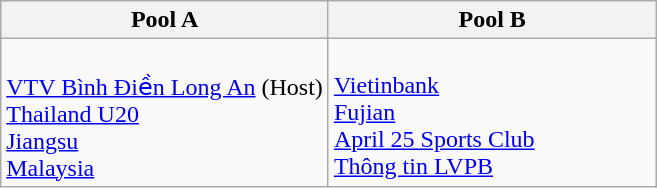<table class="wikitable">
<tr>
<th width=50%>Pool A</th>
<th width=50%>Pool B</th>
</tr>
<tr>
<td><br> <a href='#'>VTV Bình Điền Long An</a> (Host)<br>
 <a href='#'>Thailand U20</a> <br>
 <a href='#'>Jiangsu</a>  <br>
 <a href='#'>Malaysia</a><br></td>
<td><br> <a href='#'>Vietinbank</a> <br>
 <a href='#'>Fujian</a> <br>
 <a href='#'>April 25 Sports Club</a> <br>
 <a href='#'>Thông tin LVPB</a>  <br></td>
</tr>
</table>
